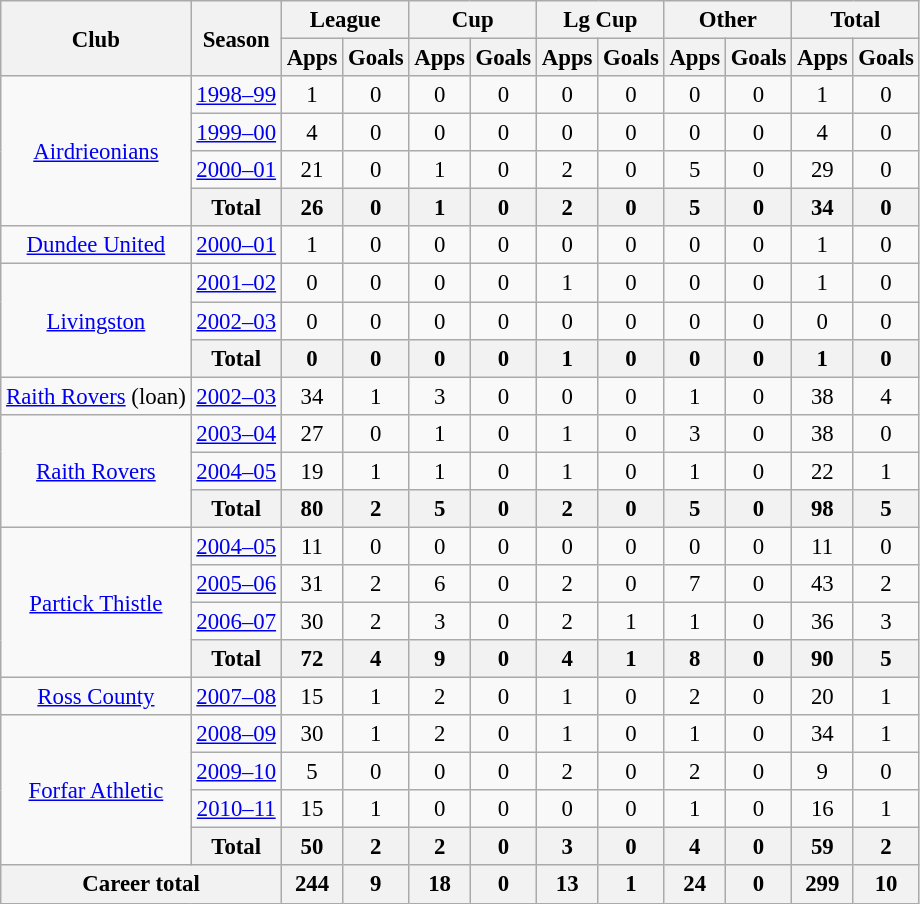<table class="wikitable" style="font-size:95%; text-align:center">
<tr>
<th rowspan="2">Club</th>
<th rowspan="2">Season</th>
<th colspan="2">League</th>
<th colspan="2">Cup</th>
<th colspan="2">Lg Cup</th>
<th colspan="2">Other</th>
<th colspan="2">Total</th>
</tr>
<tr>
<th>Apps</th>
<th>Goals</th>
<th>Apps</th>
<th>Goals</th>
<th>Apps</th>
<th>Goals</th>
<th>Apps</th>
<th>Goals</th>
<th>Apps</th>
<th>Goals</th>
</tr>
<tr>
<td rowspan="4"><a href='#'>Airdrieonians</a></td>
<td><a href='#'>1998–99</a></td>
<td>1</td>
<td>0</td>
<td>0</td>
<td>0</td>
<td>0</td>
<td>0</td>
<td>0</td>
<td>0</td>
<td>1</td>
<td>0</td>
</tr>
<tr>
<td><a href='#'>1999–00</a></td>
<td>4</td>
<td>0</td>
<td>0</td>
<td>0</td>
<td>0</td>
<td>0</td>
<td>0</td>
<td>0</td>
<td>4</td>
<td>0</td>
</tr>
<tr>
<td><a href='#'>2000–01</a></td>
<td>21</td>
<td>0</td>
<td>1</td>
<td>0</td>
<td>2</td>
<td>0</td>
<td>5</td>
<td>0</td>
<td>29</td>
<td>0</td>
</tr>
<tr>
<th>Total</th>
<th>26</th>
<th>0</th>
<th>1</th>
<th>0</th>
<th>2</th>
<th>0</th>
<th>5</th>
<th>0</th>
<th>34</th>
<th>0</th>
</tr>
<tr>
<td><a href='#'>Dundee United</a></td>
<td><a href='#'>2000–01</a></td>
<td>1</td>
<td>0</td>
<td>0</td>
<td>0</td>
<td>0</td>
<td>0</td>
<td>0</td>
<td>0</td>
<td>1</td>
<td>0</td>
</tr>
<tr>
<td rowspan="3"><a href='#'>Livingston</a></td>
<td><a href='#'>2001–02</a></td>
<td>0</td>
<td>0</td>
<td>0</td>
<td>0</td>
<td>1</td>
<td>0</td>
<td>0</td>
<td>0</td>
<td>1</td>
<td>0</td>
</tr>
<tr>
<td><a href='#'>2002–03</a></td>
<td>0</td>
<td>0</td>
<td>0</td>
<td>0</td>
<td>0</td>
<td>0</td>
<td>0</td>
<td>0</td>
<td>0</td>
<td>0</td>
</tr>
<tr>
<th>Total</th>
<th>0</th>
<th>0</th>
<th>0</th>
<th>0</th>
<th>1</th>
<th>0</th>
<th>0</th>
<th>0</th>
<th>1</th>
<th>0</th>
</tr>
<tr>
<td><a href='#'>Raith Rovers</a> (loan)</td>
<td><a href='#'>2002–03</a></td>
<td>34</td>
<td>1</td>
<td>3</td>
<td>0</td>
<td>0</td>
<td>0</td>
<td>1</td>
<td>0</td>
<td>38</td>
<td>4</td>
</tr>
<tr>
<td rowspan="3"><a href='#'>Raith Rovers</a></td>
<td><a href='#'>2003–04</a></td>
<td>27</td>
<td>0</td>
<td>1</td>
<td>0</td>
<td>1</td>
<td>0</td>
<td>3</td>
<td>0</td>
<td>38</td>
<td>0</td>
</tr>
<tr>
<td><a href='#'>2004–05</a></td>
<td>19</td>
<td>1</td>
<td>1</td>
<td>0</td>
<td>1</td>
<td>0</td>
<td>1</td>
<td>0</td>
<td>22</td>
<td>1</td>
</tr>
<tr>
<th>Total</th>
<th>80</th>
<th>2</th>
<th>5</th>
<th>0</th>
<th>2</th>
<th>0</th>
<th>5</th>
<th>0</th>
<th>98</th>
<th>5</th>
</tr>
<tr>
<td rowspan="4"><a href='#'>Partick Thistle</a></td>
<td><a href='#'>2004–05</a></td>
<td>11</td>
<td>0</td>
<td>0</td>
<td>0</td>
<td>0</td>
<td>0</td>
<td>0</td>
<td>0</td>
<td>11</td>
<td>0</td>
</tr>
<tr>
<td><a href='#'>2005–06</a></td>
<td>31</td>
<td>2</td>
<td>6</td>
<td>0</td>
<td>2</td>
<td>0</td>
<td>7</td>
<td>0</td>
<td>43</td>
<td>2</td>
</tr>
<tr>
<td><a href='#'>2006–07</a></td>
<td>30</td>
<td>2</td>
<td>3</td>
<td>0</td>
<td>2</td>
<td>1</td>
<td>1</td>
<td>0</td>
<td>36</td>
<td>3</td>
</tr>
<tr>
<th>Total</th>
<th>72</th>
<th>4</th>
<th>9</th>
<th>0</th>
<th>4</th>
<th>1</th>
<th>8</th>
<th>0</th>
<th>90</th>
<th>5</th>
</tr>
<tr>
<td><a href='#'>Ross County</a></td>
<td><a href='#'>2007–08</a></td>
<td>15</td>
<td>1</td>
<td>2</td>
<td>0</td>
<td>1</td>
<td>0</td>
<td>2</td>
<td>0</td>
<td>20</td>
<td>1</td>
</tr>
<tr>
<td rowspan="4"><a href='#'>Forfar Athletic</a></td>
<td><a href='#'>2008–09</a></td>
<td>30</td>
<td>1</td>
<td>2</td>
<td>0</td>
<td>1</td>
<td>0</td>
<td>1</td>
<td>0</td>
<td>34</td>
<td>1</td>
</tr>
<tr>
<td><a href='#'>2009–10</a></td>
<td>5</td>
<td>0</td>
<td>0</td>
<td>0</td>
<td>2</td>
<td>0</td>
<td>2</td>
<td>0</td>
<td>9</td>
<td>0</td>
</tr>
<tr>
<td><a href='#'>2010–11</a></td>
<td>15</td>
<td>1</td>
<td>0</td>
<td>0</td>
<td>0</td>
<td>0</td>
<td>1</td>
<td>0</td>
<td>16</td>
<td>1</td>
</tr>
<tr>
<th>Total</th>
<th>50</th>
<th>2</th>
<th>2</th>
<th>0</th>
<th>3</th>
<th>0</th>
<th>4</th>
<th>0</th>
<th>59</th>
<th>2</th>
</tr>
<tr>
<th colspan="2">Career total</th>
<th>244</th>
<th>9</th>
<th>18</th>
<th>0</th>
<th>13</th>
<th>1</th>
<th>24</th>
<th>0</th>
<th>299</th>
<th>10</th>
</tr>
</table>
